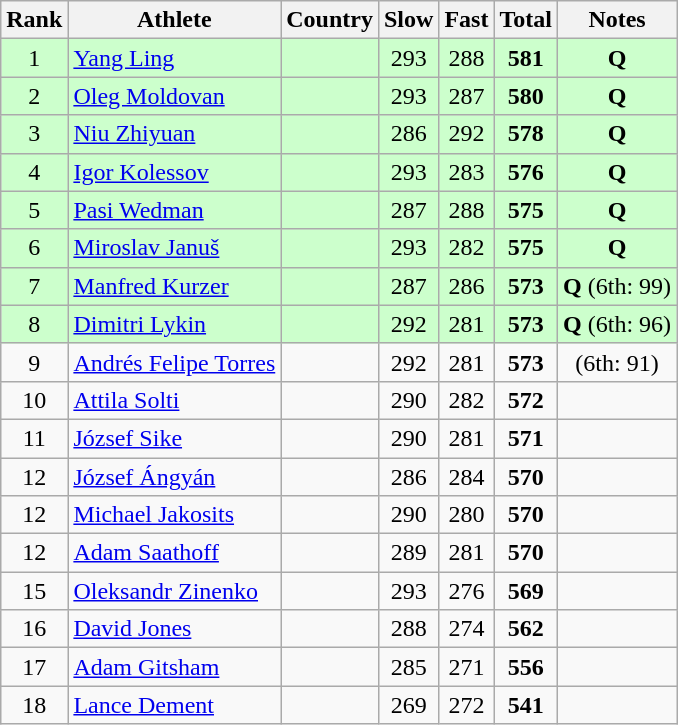<table class="wikitable sortable" style="text-align: center">
<tr>
<th>Rank</th>
<th>Athlete</th>
<th>Country</th>
<th>Slow</th>
<th>Fast</th>
<th>Total</th>
<th>Notes</th>
</tr>
<tr bgcolor=#ccffcc>
<td>1</td>
<td align=left><a href='#'>Yang Ling</a></td>
<td align=left></td>
<td>293</td>
<td>288</td>
<td><strong>581</strong></td>
<td><strong>Q</strong></td>
</tr>
<tr bgcolor=#ccffcc>
<td>2</td>
<td align=left><a href='#'>Oleg Moldovan</a></td>
<td align=left></td>
<td>293</td>
<td>287</td>
<td><strong>580</strong></td>
<td><strong>Q</strong></td>
</tr>
<tr bgcolor=#ccffcc>
<td>3</td>
<td align=left><a href='#'>Niu Zhiyuan</a></td>
<td align=left></td>
<td>286</td>
<td>292</td>
<td><strong>578</strong></td>
<td><strong>Q</strong></td>
</tr>
<tr bgcolor=#ccffcc>
<td>4</td>
<td align=left><a href='#'>Igor Kolessov</a></td>
<td align=left></td>
<td>293</td>
<td>283</td>
<td><strong>576</strong></td>
<td><strong>Q</strong></td>
</tr>
<tr bgcolor=#ccffcc>
<td>5</td>
<td align=left><a href='#'>Pasi Wedman</a></td>
<td align=left></td>
<td>287</td>
<td>288</td>
<td><strong>575</strong></td>
<td><strong>Q</strong></td>
</tr>
<tr bgcolor=#ccffcc>
<td>6</td>
<td align=left><a href='#'>Miroslav Januš</a></td>
<td align=left></td>
<td>293</td>
<td>282</td>
<td><strong>575</strong></td>
<td><strong>Q</strong></td>
</tr>
<tr bgcolor=#ccffcc>
<td>7</td>
<td align=left><a href='#'>Manfred Kurzer</a></td>
<td align=left></td>
<td>287</td>
<td>286</td>
<td><strong>573</strong></td>
<td><strong>Q</strong> (6th: 99)</td>
</tr>
<tr bgcolor=#ccffcc>
<td>8</td>
<td align=left><a href='#'>Dimitri Lykin</a></td>
<td align=left></td>
<td>292</td>
<td>281</td>
<td><strong>573</strong></td>
<td><strong>Q</strong> (6th: 96)</td>
</tr>
<tr>
<td>9</td>
<td align=left><a href='#'>Andrés Felipe Torres</a></td>
<td align=left></td>
<td>292</td>
<td>281</td>
<td><strong>573</strong></td>
<td>(6th: 91)</td>
</tr>
<tr>
<td>10</td>
<td align=left><a href='#'>Attila Solti</a></td>
<td align=left></td>
<td>290</td>
<td>282</td>
<td><strong>572</strong></td>
<td></td>
</tr>
<tr>
<td>11</td>
<td align=left><a href='#'>József Sike</a></td>
<td align=left></td>
<td>290</td>
<td>281</td>
<td><strong>571</strong></td>
<td></td>
</tr>
<tr>
<td>12</td>
<td align=left><a href='#'>József Ángyán</a></td>
<td align=left></td>
<td>286</td>
<td>284</td>
<td><strong>570</strong></td>
<td></td>
</tr>
<tr>
<td>12</td>
<td align=left><a href='#'>Michael Jakosits</a></td>
<td align=left></td>
<td>290</td>
<td>280</td>
<td><strong>570</strong></td>
<td></td>
</tr>
<tr>
<td>12</td>
<td align=left><a href='#'>Adam Saathoff</a></td>
<td align=left></td>
<td>289</td>
<td>281</td>
<td><strong>570</strong></td>
<td></td>
</tr>
<tr>
<td>15</td>
<td align=left><a href='#'>Oleksandr Zinenko</a></td>
<td align=left></td>
<td>293</td>
<td>276</td>
<td><strong>569</strong></td>
<td></td>
</tr>
<tr>
<td>16</td>
<td align=left><a href='#'>David Jones</a></td>
<td align=left></td>
<td>288</td>
<td>274</td>
<td><strong>562</strong></td>
<td></td>
</tr>
<tr>
<td>17</td>
<td align=left><a href='#'>Adam Gitsham</a></td>
<td align=left></td>
<td>285</td>
<td>271</td>
<td><strong>556</strong></td>
<td></td>
</tr>
<tr>
<td>18</td>
<td align=left><a href='#'>Lance Dement</a></td>
<td align=left></td>
<td>269</td>
<td>272</td>
<td><strong>541</strong></td>
<td></td>
</tr>
</table>
